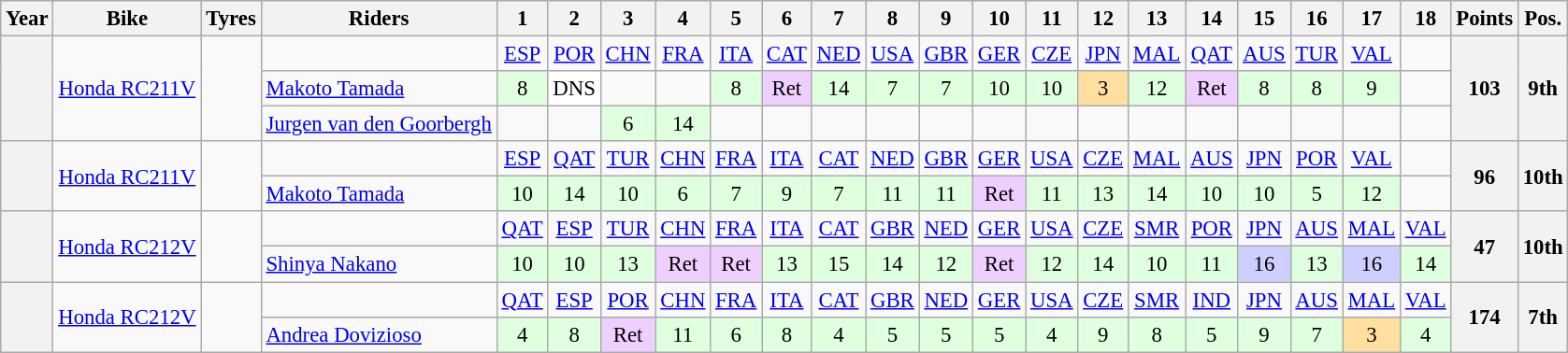<table class="wikitable" border="1" style="text-align:center; font-size:95%">
<tr>
<th scope="col">Year</th>
<th scope="col">Bike</th>
<th scope="col">Tyres</th>
<th scope="col">Riders</th>
<th scope="col">1</th>
<th scope="col">2</th>
<th scope="col">3</th>
<th scope="col">4</th>
<th scope="col">5</th>
<th scope="col">6</th>
<th scope="col">7</th>
<th scope="col">8</th>
<th scope="col">9</th>
<th scope="col">10</th>
<th scope="col">11</th>
<th scope="col">12</th>
<th scope="col">13</th>
<th scope="col">14</th>
<th scope="col">15</th>
<th scope="col">16</th>
<th scope="col">17</th>
<th scope="col">18</th>
<th scope="col">Points</th>
<th scope="col">Pos.</th>
</tr>
<tr>
<th scope="row" rowspan="3"></th>
<td rowspan="3"><a href='#'>Honda RC211V</a></td>
<td rowspan="3"></td>
<td></td>
<td><a href='#'>ESP</a></td>
<td><a href='#'>POR</a></td>
<td><a href='#'>CHN</a></td>
<td><a href='#'>FRA</a></td>
<td><a href='#'>ITA</a></td>
<td><a href='#'>CAT</a></td>
<td><a href='#'>NED</a></td>
<td><a href='#'>USA</a></td>
<td><a href='#'>GBR</a></td>
<td><a href='#'>GER</a></td>
<td><a href='#'>CZE</a></td>
<td><a href='#'>JPN</a></td>
<td><a href='#'>MAL</a></td>
<td><a href='#'>QAT</a></td>
<td><a href='#'>AUS</a></td>
<td><a href='#'>TUR</a></td>
<td><a href='#'>VAL</a></td>
<td></td>
<th rowspan="3">103</th>
<th rowspan="3">9th</th>
</tr>
<tr>
<td align="left"> <a href='#'>Makoto Tamada</a></td>
<td style="background:#dfffdf;">8</td>
<td style="background:#ffffff;">DNS</td>
<td></td>
<td></td>
<td style="background:#dfffdf;">8</td>
<td style="background:#efcfff;">Ret</td>
<td style="background:#dfffdf;">14</td>
<td style="background:#dfffdf;">7</td>
<td style="background:#dfffdf;">7</td>
<td style="background:#dfffdf;">10</td>
<td style="background:#dfffdf;">10</td>
<td style="background:#ffdf9f;">3</td>
<td style="background:#dfffdf;">12</td>
<td style="background:#efcfff;">Ret</td>
<td style="background:#dfffdf;">8</td>
<td style="background:#dfffdf;">8</td>
<td style="background:#dfffdf;">9</td>
<td></td>
</tr>
<tr>
<td align="left"> <a href='#'>Jurgen van den Goorbergh</a></td>
<td></td>
<td></td>
<td style="background:#dfffdf;">6</td>
<td style="background:#dfffdf;">14</td>
<td></td>
<td></td>
<td></td>
<td></td>
<td></td>
<td></td>
<td></td>
<td></td>
<td></td>
<td></td>
<td></td>
<td></td>
<td></td>
<td></td>
</tr>
<tr>
<th scope="row" rowspan="2"></th>
<td rowspan="2"><a href='#'>Honda RC211V</a></td>
<td rowspan="2"></td>
<td></td>
<td><a href='#'>ESP</a></td>
<td><a href='#'>QAT</a></td>
<td><a href='#'>TUR</a></td>
<td><a href='#'>CHN</a></td>
<td><a href='#'>FRA</a></td>
<td><a href='#'>ITA</a></td>
<td><a href='#'>CAT</a></td>
<td><a href='#'>NED</a></td>
<td><a href='#'>GBR</a></td>
<td><a href='#'>GER</a></td>
<td><a href='#'>USA</a></td>
<td><a href='#'>CZE</a></td>
<td><a href='#'>MAL</a></td>
<td><a href='#'>AUS</a></td>
<td><a href='#'>JPN</a></td>
<td><a href='#'>POR</a></td>
<td><a href='#'>VAL</a></td>
<td></td>
<th rowspan="2">96</th>
<th rowspan="2">10th</th>
</tr>
<tr>
<td align="left"> <a href='#'>Makoto Tamada</a></td>
<td style="background:#dfffdf;">10</td>
<td style="background:#dfffdf;">14</td>
<td style="background:#dfffdf;">10</td>
<td style="background:#dfffdf;">6</td>
<td style="background:#dfffdf;">7</td>
<td style="background:#dfffdf;">9</td>
<td style="background:#dfffdf;">7</td>
<td style="background:#dfffdf;">11</td>
<td style="background:#dfffdf;">11</td>
<td style="background:#efcfff;">Ret</td>
<td style="background:#dfffdf;">11</td>
<td style="background:#dfffdf;">13</td>
<td style="background:#dfffdf;">14</td>
<td style="background:#dfffdf;">10</td>
<td style="background:#dfffdf;">10</td>
<td style="background:#dfffdf;">5</td>
<td style="background:#dfffdf;">12</td>
<td></td>
</tr>
<tr>
<th scope="row" rowspan="2"></th>
<td rowspan="2"><a href='#'>Honda RC212V</a></td>
<td rowspan="2"></td>
<td></td>
<td><a href='#'>QAT</a></td>
<td><a href='#'>ESP</a></td>
<td><a href='#'>TUR</a></td>
<td><a href='#'>CHN</a></td>
<td><a href='#'>FRA</a></td>
<td><a href='#'>ITA</a></td>
<td><a href='#'>CAT</a></td>
<td><a href='#'>GBR</a></td>
<td><a href='#'>NED</a></td>
<td><a href='#'>GER</a></td>
<td><a href='#'>USA</a></td>
<td><a href='#'>CZE</a></td>
<td><a href='#'>SMR</a></td>
<td><a href='#'>POR</a></td>
<td><a href='#'>JPN</a></td>
<td><a href='#'>AUS</a></td>
<td><a href='#'>MAL</a></td>
<td><a href='#'>VAL</a></td>
<th rowspan="2">47</th>
<th rowspan="2">10th</th>
</tr>
<tr>
<td align="left"> <a href='#'>Shinya Nakano</a></td>
<td style="background:#dfffdf;">10</td>
<td style="background:#dfffdf;">10</td>
<td style="background:#dfffdf;">13</td>
<td style="background:#efcfff;">Ret</td>
<td style="background:#efcfff;">Ret</td>
<td style="background:#dfffdf;">13</td>
<td style="background:#dfffdf;">15</td>
<td style="background:#dfffdf;">14</td>
<td style="background:#dfffdf;">12</td>
<td style="background:#efcfff;">Ret</td>
<td style="background:#dfffdf;">12</td>
<td style="background:#dfffdf;">14</td>
<td style="background:#dfffdf;">10</td>
<td style="background:#dfffdf;">11</td>
<td style="background:#cfcfff;">16</td>
<td style="background:#dfffdf;">13</td>
<td style="background:#cfcfff;">16</td>
<td style="background:#dfffdf;">14</td>
</tr>
<tr>
<th scope="row" rowspan="2"></th>
<td rowspan="2"><a href='#'>Honda RC212V</a></td>
<td rowspan="2"></td>
<td></td>
<td><a href='#'>QAT</a></td>
<td><a href='#'>ESP</a></td>
<td><a href='#'>POR</a></td>
<td><a href='#'>CHN</a></td>
<td><a href='#'>FRA</a></td>
<td><a href='#'>ITA</a></td>
<td><a href='#'>CAT</a></td>
<td><a href='#'>GBR</a></td>
<td><a href='#'>NED</a></td>
<td><a href='#'>GER</a></td>
<td><a href='#'>USA</a></td>
<td><a href='#'>CZE</a></td>
<td><a href='#'>SMR</a></td>
<td><a href='#'>IND</a></td>
<td><a href='#'>JPN</a></td>
<td><a href='#'>AUS</a></td>
<td><a href='#'>MAL</a></td>
<td><a href='#'>VAL</a></td>
<th rowspan="2">174</th>
<th rowspan="2">7th</th>
</tr>
<tr>
<td align="left"> <a href='#'>Andrea Dovizioso</a></td>
<td style="background:#dfffdf;">4</td>
<td style="background:#dfffdf;">8</td>
<td style="background:#efcfff;">Ret</td>
<td style="background:#dfffdf;">11</td>
<td style="background:#dfffdf;">6</td>
<td style="background:#dfffdf;">8</td>
<td style="background:#dfffdf;">4</td>
<td style="background:#dfffdf;">5</td>
<td style="background:#dfffdf;">5</td>
<td style="background:#dfffdf;">5</td>
<td style="background:#dfffdf;">4</td>
<td style="background:#dfffdf;">9</td>
<td style="background:#dfffdf;">8</td>
<td style="background:#dfffdf;">5</td>
<td style="background:#dfffdf;">9</td>
<td style="background:#dfffdf;">7</td>
<td style="background:#ffdf9f;">3</td>
<td style="background:#dfffdf;">4</td>
</tr>
</table>
